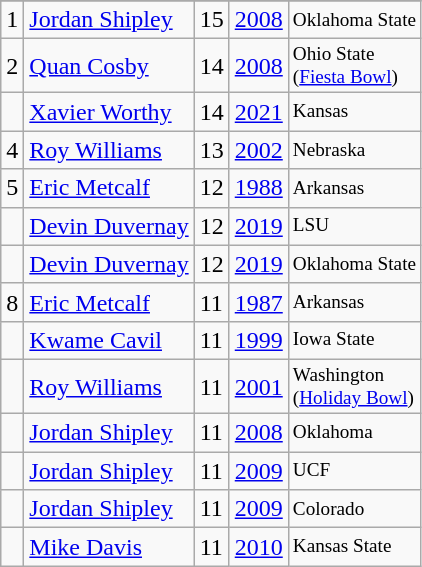<table class="wikitable">
<tr>
</tr>
<tr>
<td>1</td>
<td><a href='#'>Jordan Shipley</a></td>
<td>15</td>
<td><a href='#'>2008</a></td>
<td style="font-size:80%;">Oklahoma State</td>
</tr>
<tr>
<td>2</td>
<td><a href='#'>Quan Cosby</a></td>
<td>14</td>
<td><a href='#'>2008</a></td>
<td style="font-size:80%;">Ohio State<br>(<a href='#'>Fiesta Bowl</a>)</td>
</tr>
<tr>
<td></td>
<td><a href='#'>Xavier Worthy</a></td>
<td>14</td>
<td><a href='#'>2021</a></td>
<td style="font-size:80%;">Kansas</td>
</tr>
<tr>
<td>4</td>
<td><a href='#'>Roy Williams</a></td>
<td>13</td>
<td><a href='#'>2002</a></td>
<td style="font-size:80%;">Nebraska</td>
</tr>
<tr>
<td>5</td>
<td><a href='#'>Eric Metcalf</a></td>
<td>12</td>
<td><a href='#'>1988</a></td>
<td style="font-size:80%;">Arkansas</td>
</tr>
<tr>
<td></td>
<td><a href='#'>Devin Duvernay</a></td>
<td>12</td>
<td><a href='#'>2019</a></td>
<td style="font-size:80%;">LSU</td>
</tr>
<tr>
<td></td>
<td><a href='#'>Devin Duvernay</a></td>
<td>12</td>
<td><a href='#'>2019</a></td>
<td style="font-size:80%;">Oklahoma State</td>
</tr>
<tr>
<td>8</td>
<td><a href='#'>Eric Metcalf</a></td>
<td>11</td>
<td><a href='#'>1987</a></td>
<td style="font-size:80%;">Arkansas</td>
</tr>
<tr>
<td></td>
<td><a href='#'>Kwame Cavil</a></td>
<td>11</td>
<td><a href='#'>1999</a></td>
<td style="font-size:80%;">Iowa State</td>
</tr>
<tr>
<td></td>
<td><a href='#'>Roy Williams</a></td>
<td>11</td>
<td><a href='#'>2001</a></td>
<td style="font-size:80%;">Washington<br>(<a href='#'>Holiday Bowl</a>)</td>
</tr>
<tr>
<td></td>
<td><a href='#'>Jordan Shipley</a></td>
<td>11</td>
<td><a href='#'>2008</a></td>
<td style="font-size:80%;">Oklahoma</td>
</tr>
<tr>
<td></td>
<td><a href='#'>Jordan Shipley</a></td>
<td>11</td>
<td><a href='#'>2009</a></td>
<td style="font-size:80%;">UCF</td>
</tr>
<tr>
<td></td>
<td><a href='#'>Jordan Shipley</a></td>
<td>11</td>
<td><a href='#'>2009</a></td>
<td style="font-size:80%;">Colorado</td>
</tr>
<tr>
<td></td>
<td><a href='#'>Mike Davis</a></td>
<td>11</td>
<td><a href='#'>2010</a></td>
<td style="font-size:80%;">Kansas State</td>
</tr>
</table>
